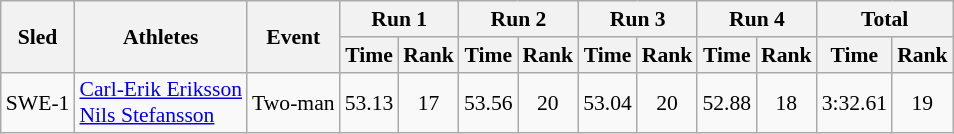<table class="wikitable" border="1" style="font-size:90%">
<tr>
<th rowspan="2">Sled</th>
<th rowspan="2">Athletes</th>
<th rowspan="2">Event</th>
<th colspan="2">Run 1</th>
<th colspan="2">Run 2</th>
<th colspan="2">Run 3</th>
<th colspan="2">Run 4</th>
<th colspan="2">Total</th>
</tr>
<tr>
<th>Time</th>
<th>Rank</th>
<th>Time</th>
<th>Rank</th>
<th>Time</th>
<th>Rank</th>
<th>Time</th>
<th>Rank</th>
<th>Time</th>
<th>Rank</th>
</tr>
<tr>
<td align="center">SWE-1</td>
<td><a href='#'>Carl-Erik Eriksson</a><br><a href='#'>Nils Stefansson</a></td>
<td>Two-man</td>
<td align="center">53.13</td>
<td align="center">17</td>
<td align="center">53.56</td>
<td align="center">20</td>
<td align="center">53.04</td>
<td align="center">20</td>
<td align="center">52.88</td>
<td align="center">18</td>
<td align="center">3:32.61</td>
<td align="center">19</td>
</tr>
</table>
